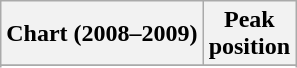<table class="wikitable sortable">
<tr>
<th>Chart (2008–2009)</th>
<th align="center">Peak<br>position</th>
</tr>
<tr>
</tr>
<tr>
</tr>
<tr>
</tr>
<tr>
</tr>
</table>
